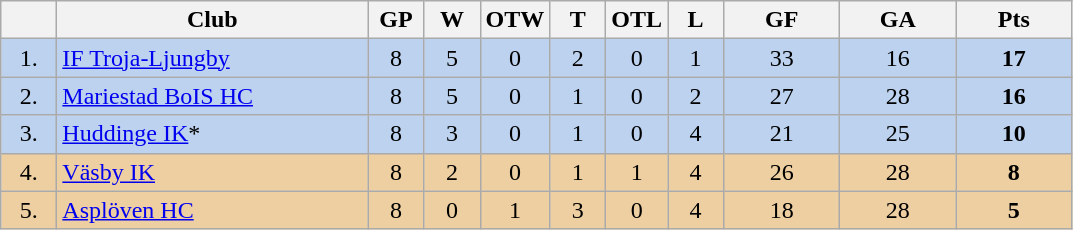<table class="wikitable">
<tr>
<th width="30"></th>
<th width="200">Club</th>
<th width="30">GP</th>
<th width="30">W</th>
<th width="30">OTW</th>
<th width="30">T</th>
<th width="30">OTL</th>
<th width="30">L</th>
<th width="70">GF</th>
<th width="70">GA</th>
<th width="70">Pts</th>
</tr>
<tr bgcolor="#BCD2EE" align="center">
<td>1.</td>
<td align="left"><a href='#'>IF Troja-Ljungby</a></td>
<td>8</td>
<td>5</td>
<td>0</td>
<td>2</td>
<td>0</td>
<td>1</td>
<td>33</td>
<td>16</td>
<td><strong>17</strong></td>
</tr>
<tr bgcolor="#BCD2EE" align="center">
<td>2.</td>
<td align="left"><a href='#'>Mariestad BoIS HC</a></td>
<td>8</td>
<td>5</td>
<td>0</td>
<td>1</td>
<td>0</td>
<td>2</td>
<td>27</td>
<td>28</td>
<td><strong>16</strong></td>
</tr>
<tr bgcolor="#BCD2EE" align="center">
<td>3.</td>
<td align="left"><a href='#'>Huddinge IK</a>*</td>
<td>8</td>
<td>3</td>
<td>0</td>
<td>1</td>
<td>0</td>
<td>4</td>
<td>21</td>
<td>25</td>
<td><strong>10</strong></td>
</tr>
<tr bgcolor="#EECFA1" align="center">
<td>4.</td>
<td align="left"><a href='#'>Väsby IK</a></td>
<td>8</td>
<td>2</td>
<td>0</td>
<td>1</td>
<td>1</td>
<td>4</td>
<td>26</td>
<td>28</td>
<td><strong>8</strong></td>
</tr>
<tr bgcolor="#EECFA1" align="center">
<td>5.</td>
<td align="left"><a href='#'>Asplöven HC</a></td>
<td>8</td>
<td>0</td>
<td>1</td>
<td>3</td>
<td>0</td>
<td>4</td>
<td>18</td>
<td>28</td>
<td><strong>5</strong></td>
</tr>
</table>
